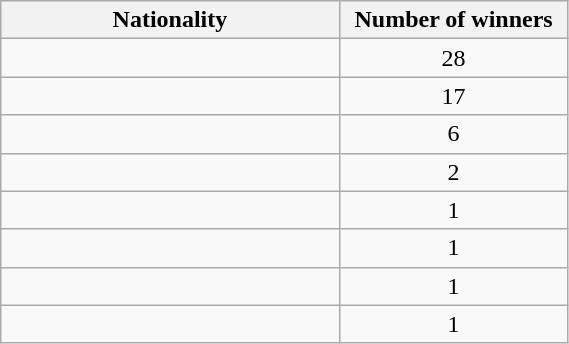<table class="sortable wikitable" width=30%>
<tr bgcolor="#efefef">
<th ! width=8%>Nationality</th>
<th width=5%>Number of winners</th>
</tr>
<tr>
<td></td>
<td align=center>28</td>
</tr>
<tr>
<td></td>
<td align=center>17</td>
</tr>
<tr>
<td></td>
<td align=center>6</td>
</tr>
<tr>
<td></td>
<td align=center>2</td>
</tr>
<tr>
<td></td>
<td align=center>1</td>
</tr>
<tr>
<td></td>
<td align=center>1</td>
</tr>
<tr>
<td></td>
<td align=center>1</td>
</tr>
<tr>
<td></td>
<td align=center>1</td>
</tr>
</table>
